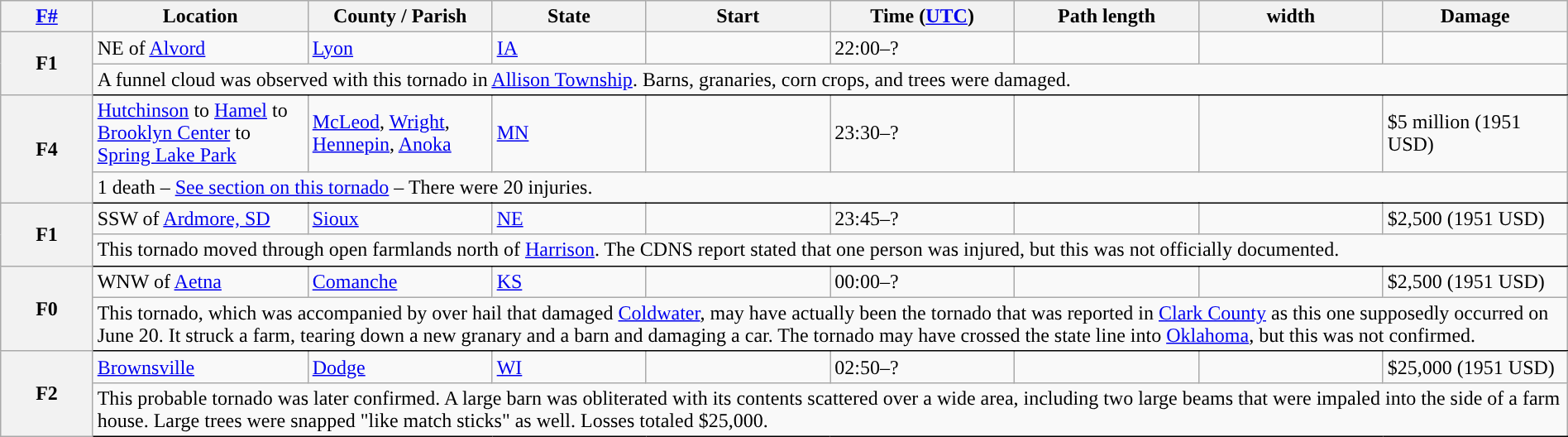<table class="wikitable sortable" style="width:100%;">
<tr>
<th scope="col"  style="width:3%; text-align:center;"><a href='#'>F#</a></th>
<th scope="col"  style="width:7%; text-align:center;" class="unsortable">Location</th>
<th scope="col"  style="width:6%; text-align:center;" class="unsortable">County / Parish</th>
<th scope="col"  style="width:5%; text-align:center;">State</th>
<th scope="col"  style="width:6%; text-align:center;">Start<br></th>
<th scope="col"  style="width:6%; text-align:center;">Time (<a href='#'>UTC</a>)</th>
<th scope="col"  style="width:6%; text-align:center;">Path length</th>
<th scope="col"  style="width:6%; text-align:center;"> width</th>
<th scope="col"  style="width:6%; text-align:center;">Damage</th>
</tr>
<tr>
<th scope="row" rowspan="2" style="background-color:#">F1</th>
<td>NE of <a href='#'>Alvord</a></td>
<td><a href='#'>Lyon</a></td>
<td><a href='#'>IA</a></td>
<td></td>
<td>22:00–?</td>
<td></td>
<td></td>
<td></td>
</tr>
<tr class="expand-child">
<td colspan="8" style=" border-bottom: 1px solid black;">A funnel cloud was observed with this tornado in <a href='#'>Allison Township</a>. Barns, granaries, corn crops, and trees were damaged.</td>
</tr>
<tr>
<th scope="row" rowspan="2" style="background-color:#">F4</th>
<td><a href='#'>Hutchinson</a> to <a href='#'>Hamel</a> to <a href='#'>Brooklyn Center</a> to <a href='#'>Spring Lake Park</a></td>
<td><a href='#'>McLeod</a>, <a href='#'>Wright</a>, <a href='#'>Hennepin</a>, <a href='#'>Anoka</a></td>
<td><a href='#'>MN</a></td>
<td></td>
<td>23:30–?</td>
<td></td>
<td></td>
<td>$5 million (1951 USD)</td>
</tr>
<tr class="expand-child">
<td colspan="8" style=" border-bottom: 1px solid black;">1 death – <a href='#'>See section on this tornado</a> – There were 20 injuries.</td>
</tr>
<tr>
<th scope="row" rowspan="2" style="background-color:#">F1</th>
<td>SSW of <a href='#'>Ardmore, SD</a></td>
<td><a href='#'>Sioux</a></td>
<td><a href='#'>NE</a></td>
<td></td>
<td>23:45–?</td>
<td></td>
<td></td>
<td>$2,500 (1951 USD)</td>
</tr>
<tr class="expand-child">
<td colspan="8" style=" border-bottom: 1px solid black;">This tornado moved through open farmlands  north of <a href='#'>Harrison</a>. The CDNS report stated that one person was injured, but this was not officially documented.</td>
</tr>
<tr>
<th scope="row" rowspan="2" style="background-color:#">F0</th>
<td>WNW of <a href='#'>Aetna</a></td>
<td><a href='#'>Comanche</a></td>
<td><a href='#'>KS</a></td>
<td></td>
<td>00:00–?</td>
<td></td>
<td></td>
<td>$2,500 (1951 USD)</td>
</tr>
<tr class="expand-child">
<td colspan="8" style=" border-bottom: 1px solid black;">This tornado, which was accompanied by over  hail that damaged <a href='#'>Coldwater</a>, may have actually been the tornado that was reported in <a href='#'>Clark County</a> as this one supposedly occurred on June 20. It struck a farm, tearing down a new granary and a barn and damaging a car. The tornado may have crossed the state line into <a href='#'>Oklahoma</a>, but this was not confirmed.</td>
</tr>
<tr>
<th scope="row" rowspan="2" style="background-color:#">F2</th>
<td><a href='#'>Brownsville</a></td>
<td><a href='#'>Dodge</a></td>
<td><a href='#'>WI</a></td>
<td></td>
<td>02:50–?</td>
<td></td>
<td></td>
<td>$25,000 (1951 USD)</td>
</tr>
<tr class="expand-child">
<td colspan="8" style=" border-bottom: 1px solid black;">This probable tornado was later confirmed. A large barn was obliterated with its contents scattered over a wide area, including two large beams that were impaled into the side of a farm house. Large trees were snapped "like match sticks" as well. Losses totaled $25,000.</td>
</tr>
</table>
